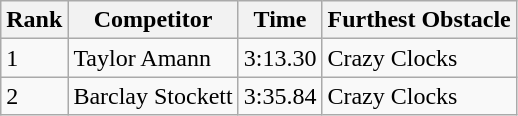<table class="wikitable sortable mw-collapsible">
<tr>
<th>Rank</th>
<th>Competitor</th>
<th>Time</th>
<th>Furthest Obstacle</th>
</tr>
<tr>
<td>1</td>
<td>Taylor Amann</td>
<td>3:13.30</td>
<td>Crazy Clocks</td>
</tr>
<tr>
<td>2</td>
<td>Barclay Stockett</td>
<td>3:35.84</td>
<td>Crazy Clocks</td>
</tr>
</table>
